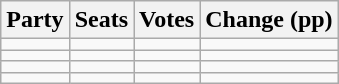<table class="wikitable" style="text-align:right;">
<tr>
<th>Party</th>
<th>Seats</th>
<th>Votes</th>
<th colspan="3">Change (pp)</th>
</tr>
<tr>
<td style="text-align:left;"></td>
<td></td>
<td></td>
<td></td>
</tr>
<tr>
<td style="text-align:left;"></td>
<td></td>
<td></td>
<td></td>
</tr>
<tr>
<td style="text-align:left;"></td>
<td></td>
<td></td>
<td></td>
</tr>
<tr>
<td style="text-align:left;"></td>
<td></td>
<td></td>
<td></td>
</tr>
</table>
